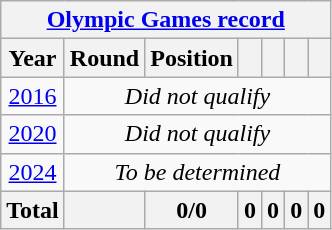<table class="wikitable" style="text-align: center;">
<tr>
<th colspan=7><a href='#'>Olympic Games record</a></th>
</tr>
<tr>
<th>Year</th>
<th>Round</th>
<th>Position</th>
<th></th>
<th></th>
<th></th>
<th></th>
</tr>
<tr>
<td> <a href='#'>2016</a></td>
<td colspan="6" rowspan=1><em>Did not qualify</em></td>
</tr>
<tr>
<td> <a href='#'>2020</a></td>
<td colspan="6" rowspan=1><em>Did not qualify</em></td>
</tr>
<tr>
<td> <a href='#'>2024</a></td>
<td colspan="6" rowspan=1><em>To be determined</em></td>
</tr>
<tr>
<th>Total</th>
<th></th>
<th>0/0</th>
<th>0</th>
<th>0</th>
<th>0</th>
<th>0</th>
</tr>
</table>
